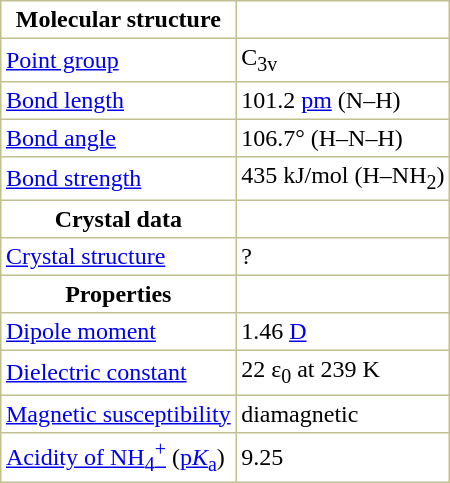<table border="1" cellspacing="0" cellpadding="3" style="margin: 0 0 0 0.5em; background: #FFFFFF; border-collapse: collapse; border-color: #C0C090;">
<tr>
<th>Molecular structure</th>
</tr>
<tr>
<td><a href='#'>Point group</a></td>
<td>C<sub>3v</sub></td>
</tr>
<tr>
<td><a href='#'>Bond length</a></td>
<td>101.2 <a href='#'>pm</a> (N–H)</td>
</tr>
<tr>
<td><a href='#'>Bond angle</a></td>
<td>106.7° (H–N–H)</td>
</tr>
<tr>
<td><a href='#'>Bond strength</a></td>
<td>435 kJ/mol (H–NH<sub>2</sub>)</td>
</tr>
<tr>
<th>Crystal data</th>
</tr>
<tr>
<td><a href='#'>Crystal structure</a> </td>
<td>? </td>
</tr>
<tr>
<th>Properties</th>
</tr>
<tr>
<td><a href='#'>Dipole moment</a></td>
<td>1.46 <a href='#'>D</a></td>
</tr>
<tr>
<td><a href='#'>Dielectric constant</a></td>
<td>22 ε<sub>0</sub> at 239 K</td>
</tr>
<tr>
<td><a href='#'>Magnetic susceptibility</a></td>
<td>diamagnetic</td>
</tr>
<tr>
<td><a href='#'>Acidity of NH<sub>4</sub><sup>+</sup></a> (<a href='#'>p<em>K</em><sub>a</sub></a>)</td>
<td>9.25</td>
</tr>
</table>
